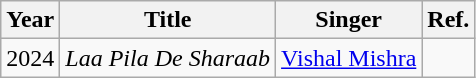<table class="wikitable sortable">
<tr>
<th>Year</th>
<th>Title</th>
<th>Singer</th>
<th class="unsortable">Ref.</th>
</tr>
<tr>
<td>2024</td>
<td><em>Laa Pila De Sharaab</em></td>
<td><a href='#'>Vishal Mishra</a></td>
<td></td>
</tr>
</table>
